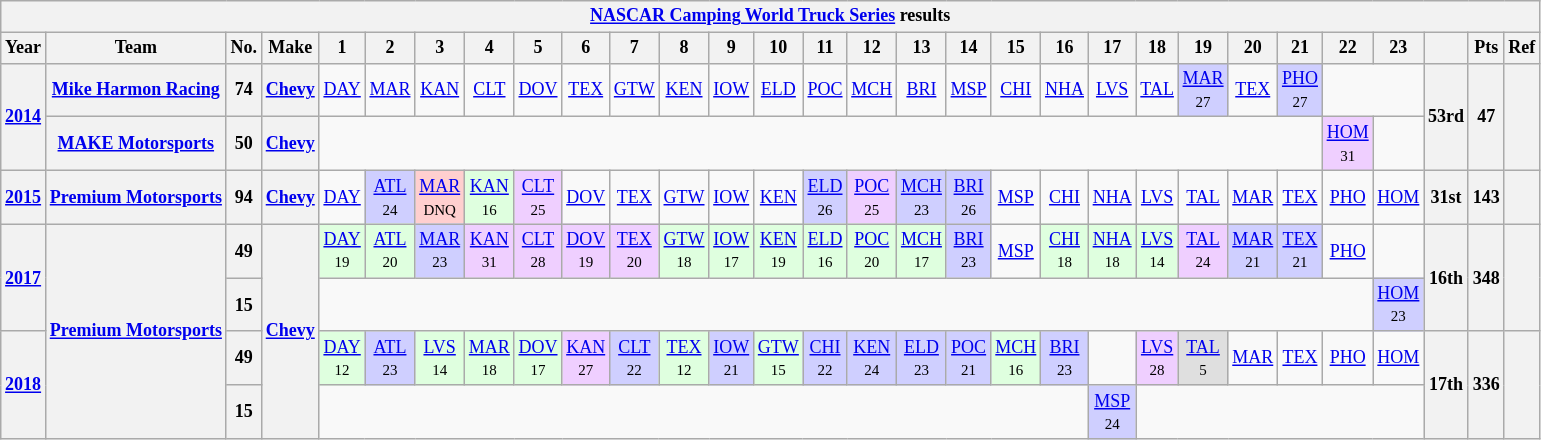<table class="wikitable" style="text-align:center; font-size:75%">
<tr>
<th colspan=45><a href='#'>NASCAR Camping World Truck Series</a> results</th>
</tr>
<tr>
<th>Year</th>
<th>Team</th>
<th>No.</th>
<th>Make</th>
<th>1</th>
<th>2</th>
<th>3</th>
<th>4</th>
<th>5</th>
<th>6</th>
<th>7</th>
<th>8</th>
<th>9</th>
<th>10</th>
<th>11</th>
<th>12</th>
<th>13</th>
<th>14</th>
<th>15</th>
<th>16</th>
<th>17</th>
<th>18</th>
<th>19</th>
<th>20</th>
<th>21</th>
<th>22</th>
<th>23</th>
<th></th>
<th>Pts</th>
<th>Ref</th>
</tr>
<tr>
<th rowspan=2><a href='#'>2014</a></th>
<th><a href='#'>Mike Harmon Racing</a></th>
<th>74</th>
<th><a href='#'>Chevy</a></th>
<td><a href='#'>DAY</a></td>
<td><a href='#'>MAR</a></td>
<td><a href='#'>KAN</a></td>
<td><a href='#'>CLT</a></td>
<td><a href='#'>DOV</a></td>
<td><a href='#'>TEX</a></td>
<td><a href='#'>GTW</a></td>
<td><a href='#'>KEN</a></td>
<td><a href='#'>IOW</a></td>
<td><a href='#'>ELD</a></td>
<td><a href='#'>POC</a></td>
<td><a href='#'>MCH</a></td>
<td><a href='#'>BRI</a></td>
<td><a href='#'>MSP</a></td>
<td><a href='#'>CHI</a></td>
<td><a href='#'>NHA</a></td>
<td><a href='#'>LVS</a></td>
<td><a href='#'>TAL</a></td>
<td style="background:#CFCFFF;"><a href='#'>MAR</a><br><small>27</small></td>
<td><a href='#'>TEX</a></td>
<td style="background:#CFCFFF;"><a href='#'>PHO</a><br><small>27</small></td>
<td colspan=2></td>
<th rowspan=2>53rd</th>
<th rowspan=2>47</th>
<th rowspan=2></th>
</tr>
<tr>
<th><a href='#'>MAKE Motorsports</a></th>
<th>50</th>
<th><a href='#'>Chevy</a></th>
<td colspan=21></td>
<td style="background:#EFCFFF;"><a href='#'>HOM</a><br><small>31</small></td>
</tr>
<tr>
<th><a href='#'>2015</a></th>
<th><a href='#'>Premium Motorsports</a></th>
<th>94</th>
<th><a href='#'>Chevy</a></th>
<td><a href='#'>DAY</a></td>
<td style="background:#CFCFFF;"><a href='#'>ATL</a><br><small>24</small></td>
<td style="background:#FFCFCF;"><a href='#'>MAR</a><br><small>DNQ</small></td>
<td style="background:#DFFFDF;"><a href='#'>KAN</a><br><small>16</small></td>
<td style="background:#EFCFFF;"><a href='#'>CLT</a><br><small>25</small></td>
<td><a href='#'>DOV</a></td>
<td><a href='#'>TEX</a></td>
<td><a href='#'>GTW</a></td>
<td><a href='#'>IOW</a></td>
<td><a href='#'>KEN</a></td>
<td style="background:#CFCFFF;"><a href='#'>ELD</a><br><small>26</small></td>
<td style="background:#EFCFFF;"><a href='#'>POC</a><br><small>25</small></td>
<td style="background:#CFCFFF;"><a href='#'>MCH</a><br><small>23</small></td>
<td style="background:#CFCFFF;"><a href='#'>BRI</a><br><small>26</small></td>
<td><a href='#'>MSP</a></td>
<td><a href='#'>CHI</a></td>
<td><a href='#'>NHA</a></td>
<td><a href='#'>LVS</a></td>
<td><a href='#'>TAL</a></td>
<td><a href='#'>MAR</a></td>
<td><a href='#'>TEX</a></td>
<td><a href='#'>PHO</a></td>
<td><a href='#'>HOM</a></td>
<th>31st</th>
<th>143</th>
<th></th>
</tr>
<tr>
<th rowspan=2><a href='#'>2017</a></th>
<th rowspan=4><a href='#'>Premium Motorsports</a></th>
<th>49</th>
<th rowspan=4><a href='#'>Chevy</a></th>
<td style="background:#DFFFDF;"><a href='#'>DAY</a><br><small>19</small></td>
<td style="background:#DFFFDF;"><a href='#'>ATL</a><br><small>20</small></td>
<td style="background:#CFCFFF;"><a href='#'>MAR</a><br><small>23</small></td>
<td style="background:#EFCFFF;"><a href='#'>KAN</a><br><small>31</small></td>
<td style="background:#EFCFFF;"><a href='#'>CLT</a><br><small>28</small></td>
<td style="background:#EFCFFF;"><a href='#'>DOV</a><br><small>19</small></td>
<td style="background:#EFCFFF;"><a href='#'>TEX</a><br><small>20</small></td>
<td style="background:#DFFFDF;"><a href='#'>GTW</a><br><small>18</small></td>
<td style="background:#DFFFDF;"><a href='#'>IOW</a><br><small>17</small></td>
<td style="background:#DFFFDF;"><a href='#'>KEN</a><br><small>19</small></td>
<td style="background:#DFFFDF;"><a href='#'>ELD</a><br><small>16</small></td>
<td style="background:#DFFFDF;"><a href='#'>POC</a><br><small>20</small></td>
<td style="background:#DFFFDF;"><a href='#'>MCH</a><br><small>17</small></td>
<td style="background:#CFCFFF;"><a href='#'>BRI</a><br><small>23</small></td>
<td><a href='#'>MSP</a></td>
<td style="background:#DFFFDF;"><a href='#'>CHI</a><br><small>18</small></td>
<td style="background:#DFFFDF;"><a href='#'>NHA</a><br><small>18</small></td>
<td style="background:#DFFFDF;"><a href='#'>LVS</a><br><small>14</small></td>
<td style="background:#EFCFFF;"><a href='#'>TAL</a><br><small>24</small></td>
<td style="background:#CFCFFF;"><a href='#'>MAR</a><br><small>21</small></td>
<td style="background:#CFCFFF;"><a href='#'>TEX</a><br><small>21</small></td>
<td><a href='#'>PHO</a></td>
<td></td>
<th rowspan=2>16th</th>
<th rowspan=2>348</th>
<th rowspan=2></th>
</tr>
<tr>
<th>15</th>
<td colspan=22></td>
<td style="background:#CFCFFF;"><a href='#'>HOM</a><br><small>23</small></td>
</tr>
<tr>
<th rowspan=2><a href='#'>2018</a></th>
<th>49</th>
<td style="background:#DFFFDF;"><a href='#'>DAY</a><br><small>12</small></td>
<td style="background:#CFCFFF;"><a href='#'>ATL</a><br><small>23</small></td>
<td style="background:#DFFFDF;"><a href='#'>LVS</a><br><small>14</small></td>
<td style="background:#DFFFDF;"><a href='#'>MAR</a><br><small>18</small></td>
<td style="background:#DFFFDF;"><a href='#'>DOV</a><br><small>17</small></td>
<td style="background:#EFCFFF;"><a href='#'>KAN</a><br><small>27</small></td>
<td style="background:#CFCFFF;"><a href='#'>CLT</a><br><small>22</small></td>
<td style="background:#DFFFDF;"><a href='#'>TEX</a><br><small>12</small></td>
<td style="background:#CFCFFF;"><a href='#'>IOW</a><br><small>21</small></td>
<td style="background:#DFFFDF;"><a href='#'>GTW</a><br><small>15</small></td>
<td style="background:#CFCFFF;"><a href='#'>CHI</a><br><small>22</small></td>
<td style="background:#CFCFFF;"><a href='#'>KEN</a><br><small>24</small></td>
<td style="background:#CFCFFF;"><a href='#'>ELD</a><br><small>23</small></td>
<td style="background:#CFCFFF;"><a href='#'>POC</a><br><small>21</small></td>
<td style="background:#DFFFDF;"><a href='#'>MCH</a><br><small>16</small></td>
<td style="background:#CFCFFF;"><a href='#'>BRI</a><br><small>23</small></td>
<td></td>
<td style="background:#EFCFFF;"><a href='#'>LVS</a><br><small>28</small></td>
<td style="background:#DFDFDF;"><a href='#'>TAL</a><br><small>5</small></td>
<td><a href='#'>MAR</a></td>
<td><a href='#'>TEX</a></td>
<td><a href='#'>PHO</a></td>
<td><a href='#'>HOM</a></td>
<th rowspan=2>17th</th>
<th rowspan=2>336</th>
<th rowspan=2></th>
</tr>
<tr>
<th>15</th>
<td colspan=16></td>
<td style="background:#CFCFFF;"><a href='#'>MSP</a><br><small>24</small></td>
<td colspan=6></td>
</tr>
</table>
